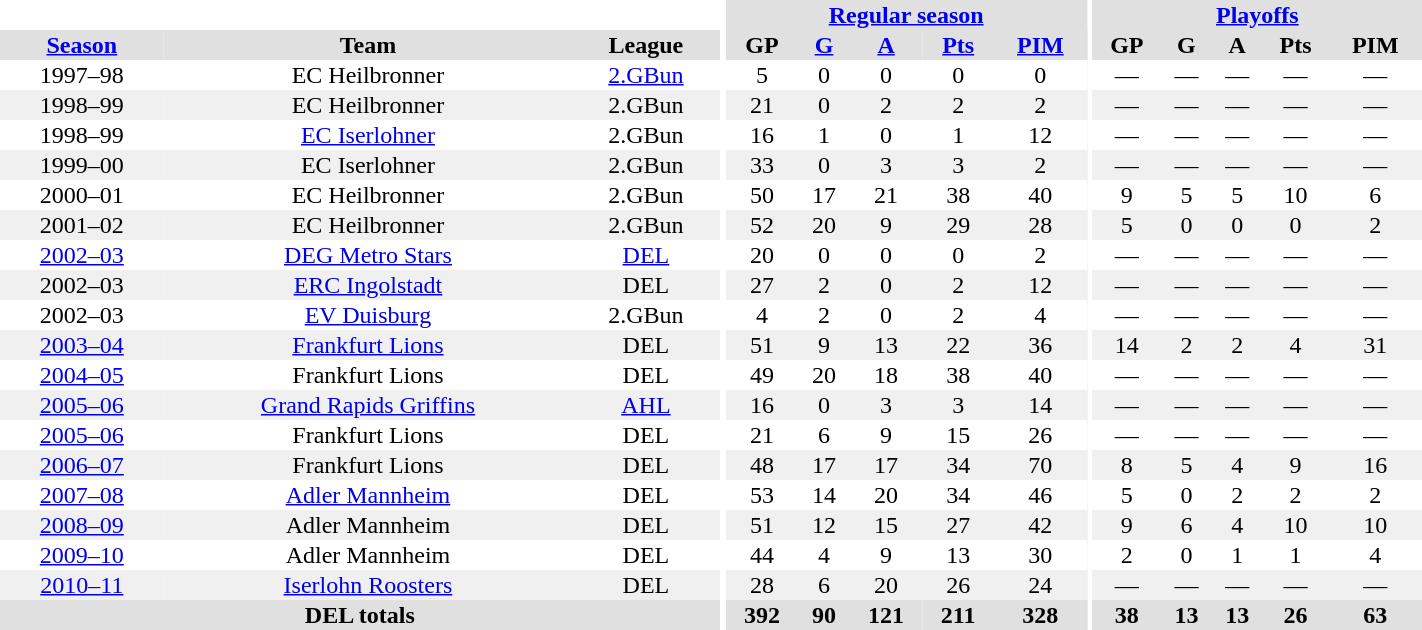<table border="0" cellpadding="1" cellspacing="0" style="text-align:center; width:75%">
<tr bgcolor="#e0e0e0">
<th colspan="3" bgcolor="#ffffff"></th>
<th rowspan="99" bgcolor="#ffffff"></th>
<th colspan="5"><a href='#'>Regular season</a></th>
<th rowspan="99" bgcolor="#ffffff"></th>
<th colspan="5"><a href='#'>Playoffs</a></th>
</tr>
<tr bgcolor="#e0e0e0">
<th><a href='#'>Season</a></th>
<th>Team</th>
<th>League</th>
<th>GP</th>
<th><a href='#'>G</a></th>
<th><a href='#'>A</a></th>
<th><a href='#'>Pts</a></th>
<th><a href='#'>PIM</a></th>
<th>GP</th>
<th>G</th>
<th>A</th>
<th>Pts</th>
<th>PIM</th>
</tr>
<tr ALIGN="center">
<td>1997–98</td>
<td>EC Heilbronner</td>
<td><a href='#'>2.GBun</a></td>
<td>5</td>
<td>0</td>
<td>0</td>
<td>0</td>
<td>0</td>
<td>—</td>
<td>—</td>
<td>—</td>
<td>—</td>
<td>—</td>
</tr>
<tr ALIGN="center" bgcolor="#f0f0f0">
<td>1998–99</td>
<td>EC Heilbronner</td>
<td>2.GBun</td>
<td>21</td>
<td>0</td>
<td>2</td>
<td>2</td>
<td>2</td>
<td>—</td>
<td>—</td>
<td>—</td>
<td>—</td>
<td>—</td>
</tr>
<tr ALIGN="center">
<td>1998–99</td>
<td><a href='#'>EC Iserlohner</a></td>
<td>2.GBun</td>
<td>16</td>
<td>1</td>
<td>0</td>
<td>1</td>
<td>12</td>
<td>—</td>
<td>—</td>
<td>—</td>
<td>—</td>
<td>—</td>
</tr>
<tr ALIGN="center" bgcolor="#f0f0f0">
<td>1999–00</td>
<td>EC Iserlohner</td>
<td>2.GBun</td>
<td>33</td>
<td>0</td>
<td>3</td>
<td>3</td>
<td>2</td>
<td>—</td>
<td>—</td>
<td>—</td>
<td>—</td>
<td>—</td>
</tr>
<tr ALIGN="center">
<td>2000–01</td>
<td>EC Heilbronner</td>
<td>2.GBun</td>
<td>50</td>
<td>17</td>
<td>21</td>
<td>38</td>
<td>40</td>
<td>9</td>
<td>5</td>
<td>5</td>
<td>10</td>
<td>6</td>
</tr>
<tr ALIGN="center" bgcolor="#f0f0f0">
<td>2001–02</td>
<td>EC Heilbronner</td>
<td>2.GBun</td>
<td>52</td>
<td>20</td>
<td>9</td>
<td>29</td>
<td>28</td>
<td>5</td>
<td>0</td>
<td>0</td>
<td>0</td>
<td>2</td>
</tr>
<tr ALIGN="center">
<td><a href='#'>2002–03</a></td>
<td><a href='#'>DEG Metro Stars</a></td>
<td><a href='#'>DEL</a></td>
<td>20</td>
<td>0</td>
<td>0</td>
<td>0</td>
<td>2</td>
<td>—</td>
<td>—</td>
<td>—</td>
<td>—</td>
<td>—</td>
</tr>
<tr ALIGN="center" bgcolor="#f0f0f0">
<td>2002–03</td>
<td><a href='#'>ERC Ingolstadt</a></td>
<td>DEL</td>
<td>27</td>
<td>2</td>
<td>0</td>
<td>2</td>
<td>12</td>
<td>—</td>
<td>—</td>
<td>—</td>
<td>—</td>
<td>—</td>
</tr>
<tr ALIGN="center">
<td>2002–03</td>
<td><a href='#'>EV Duisburg</a></td>
<td>2.GBun</td>
<td>4</td>
<td>2</td>
<td>0</td>
<td>2</td>
<td>4</td>
<td>—</td>
<td>—</td>
<td>—</td>
<td>—</td>
<td>—</td>
</tr>
<tr ALIGN="center" bgcolor="#f0f0f0">
<td><a href='#'>2003–04</a></td>
<td><a href='#'>Frankfurt Lions</a></td>
<td>DEL</td>
<td>51</td>
<td>9</td>
<td>13</td>
<td>22</td>
<td>36</td>
<td>14</td>
<td>2</td>
<td>2</td>
<td>4</td>
<td>31</td>
</tr>
<tr ALIGN="center">
<td><a href='#'>2004–05</a></td>
<td>Frankfurt Lions</td>
<td>DEL</td>
<td>49</td>
<td>20</td>
<td>18</td>
<td>38</td>
<td>40</td>
<td>—</td>
<td>—</td>
<td>—</td>
<td>—</td>
<td>—</td>
</tr>
<tr ALIGN="center" bgcolor="#f0f0f0">
<td><a href='#'>2005–06</a></td>
<td><a href='#'>Grand Rapids Griffins</a></td>
<td><a href='#'>AHL</a></td>
<td>16</td>
<td>0</td>
<td>3</td>
<td>3</td>
<td>14</td>
<td>—</td>
<td>—</td>
<td>—</td>
<td>—</td>
<td>—</td>
</tr>
<tr ALIGN="center">
<td><a href='#'>2005–06</a></td>
<td>Frankfurt Lions</td>
<td>DEL</td>
<td>21</td>
<td>6</td>
<td>9</td>
<td>15</td>
<td>26</td>
<td>—</td>
<td>—</td>
<td>—</td>
<td>—</td>
<td>—</td>
</tr>
<tr ALIGN="center" bgcolor="#f0f0f0">
<td><a href='#'>2006–07</a></td>
<td>Frankfurt Lions</td>
<td>DEL</td>
<td>48</td>
<td>17</td>
<td>17</td>
<td>34</td>
<td>70</td>
<td>8</td>
<td>5</td>
<td>4</td>
<td>9</td>
<td>16</td>
</tr>
<tr ALIGN="center">
<td><a href='#'>2007–08</a></td>
<td><a href='#'>Adler Mannheim</a></td>
<td>DEL</td>
<td>53</td>
<td>14</td>
<td>20</td>
<td>34</td>
<td>46</td>
<td>5</td>
<td>0</td>
<td>2</td>
<td>2</td>
<td>2</td>
</tr>
<tr ALIGN="center" bgcolor="#f0f0f0">
<td><a href='#'>2008–09</a></td>
<td>Adler Mannheim</td>
<td>DEL</td>
<td>51</td>
<td>12</td>
<td>15</td>
<td>27</td>
<td>42</td>
<td>9</td>
<td>6</td>
<td>4</td>
<td>10</td>
<td>10</td>
</tr>
<tr ALIGN="center">
<td><a href='#'>2009–10</a></td>
<td>Adler Mannheim</td>
<td>DEL</td>
<td>44</td>
<td>4</td>
<td>9</td>
<td>13</td>
<td>30</td>
<td>2</td>
<td>0</td>
<td>1</td>
<td>1</td>
<td>4</td>
</tr>
<tr ALIGN="center" bgcolor="#f0f0f0">
<td><a href='#'>2010–11</a></td>
<td><a href='#'>Iserlohn Roosters</a></td>
<td>DEL</td>
<td>28</td>
<td>6</td>
<td>20</td>
<td>26</td>
<td>24</td>
<td>—</td>
<td>—</td>
<td>—</td>
<td>—</td>
<td>—</td>
</tr>
<tr bgcolor="#e0e0e0">
<th colspan="3">DEL totals</th>
<th>392</th>
<th>90</th>
<th>121</th>
<th>211</th>
<th>328</th>
<th>38</th>
<th>13</th>
<th>13</th>
<th>26</th>
<th>63</th>
</tr>
</table>
